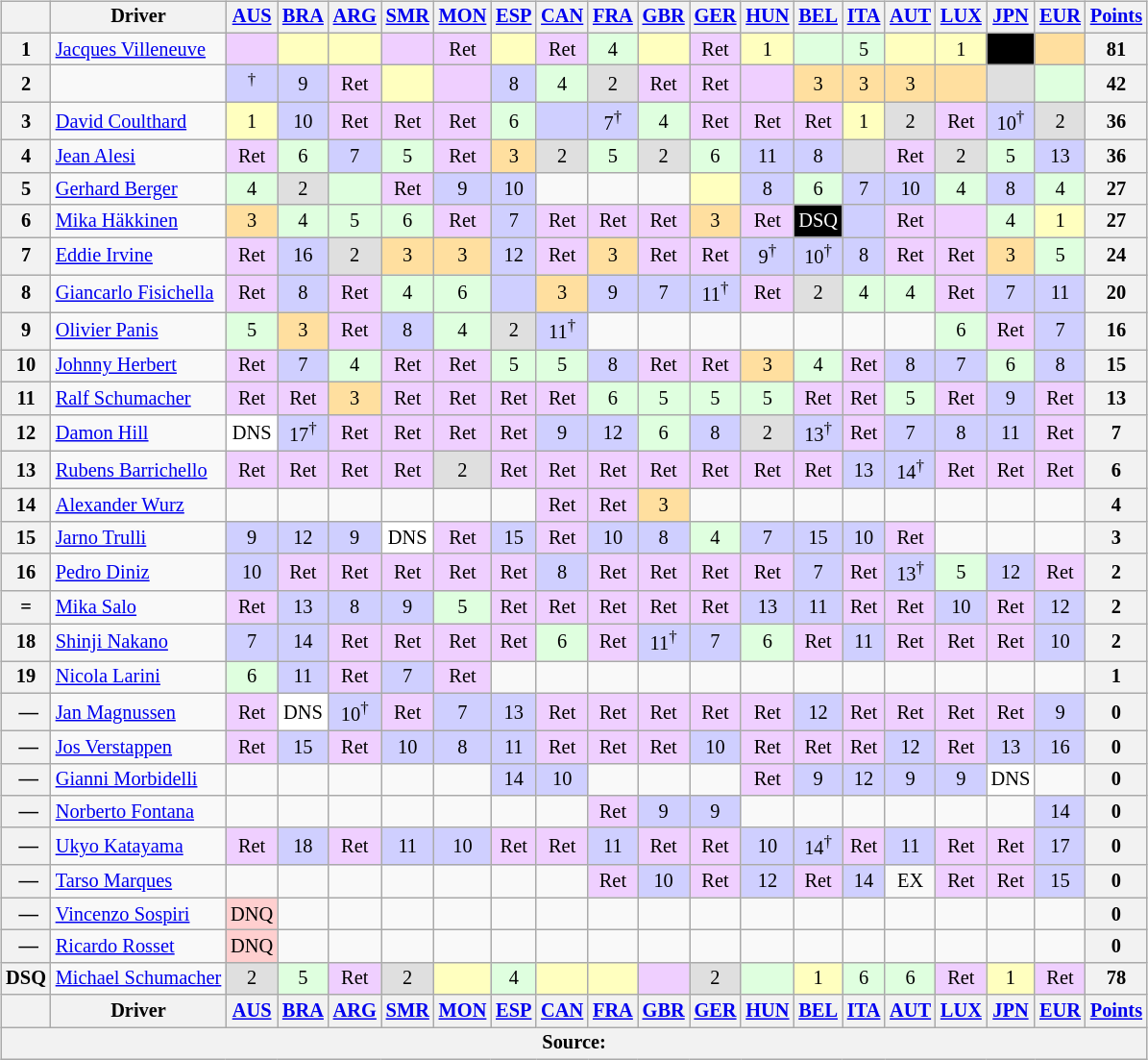<table>
<tr valign="top">
<td><br><table class="wikitable" style="font-size: 85%; text-align:center;">
<tr valign="top">
<th valign="middle"></th>
<th valign="middle">Driver</th>
<th><a href='#'>AUS</a><br></th>
<th><a href='#'>BRA</a><br></th>
<th><a href='#'>ARG</a><br></th>
<th><a href='#'>SMR</a><br></th>
<th><a href='#'>MON</a><br></th>
<th><a href='#'>ESP</a><br></th>
<th><a href='#'>CAN</a><br></th>
<th><a href='#'>FRA</a><br></th>
<th><a href='#'>GBR</a><br></th>
<th><a href='#'>GER</a><br></th>
<th><a href='#'>HUN</a><br></th>
<th><a href='#'>BEL</a><br></th>
<th><a href='#'>ITA</a><br></th>
<th><a href='#'>AUT</a><br></th>
<th><a href='#'>LUX</a><br></th>
<th><a href='#'>JPN</a><br></th>
<th><a href='#'>EUR</a><br></th>
<th valign="middle"><a href='#'>Points</a></th>
</tr>
<tr>
<th>1</th>
<td align="left"> <a href='#'>Jacques Villeneuve</a></td>
<td style="background:#efcfff;"></td>
<td style="background:#ffffbf;"></td>
<td style="background:#ffffbf;"></td>
<td style="background:#efcfff;"></td>
<td style="background:#efcfff;">Ret</td>
<td style="background:#ffffbf;"></td>
<td style="background:#efcfff;">Ret</td>
<td style="background:#dfffdf;">4</td>
<td style="background:#ffffbf;"></td>
<td style="background:#efcfff;">Ret</td>
<td style="background:#ffffbf;">1</td>
<td style="background:#dfffdf;"></td>
<td style="background:#dfffdf;">5</td>
<td style="background:#ffffbf;"></td>
<td style="background:#ffffbf;">1</td>
<td style="background:#000000; color:white"></td>
<td style="background:#ffdf9f;"></td>
<th>81</th>
</tr>
<tr>
<th>2</th>
<td align="left"></td>
<td style="background:#cfcfff;"><sup>†</sup></td>
<td style="background:#cfcfff;">9</td>
<td style="background:#efcfff;">Ret</td>
<td style="background:#ffffbf;"></td>
<td style="background:#efcfff;"></td>
<td style="background:#cfcfff;">8</td>
<td style="background:#dfffdf;">4</td>
<td style="background:#dfdfdf;">2</td>
<td style="background:#efcfff;">Ret</td>
<td style="background:#efcfff;">Ret</td>
<td style="background:#efcfff;"></td>
<td style="background:#ffdf9f;">3</td>
<td style="background:#ffdf9f;">3</td>
<td style="background:#ffdf9f;">3</td>
<td style="background:#ffdf9f;"></td>
<td style="background:#dfdfdf;"></td>
<td style="background:#dfffdf;"></td>
<th>42</th>
</tr>
<tr>
<th>3</th>
<td align="left"> <a href='#'>David Coulthard</a></td>
<td style="background:#ffffbf;">1</td>
<td style="background:#cfcfff;">10</td>
<td style="background:#efcfff;">Ret</td>
<td style="background:#efcfff;">Ret</td>
<td style="background:#efcfff;">Ret</td>
<td style="background:#dfffdf;">6</td>
<td style="background:#cfcfff;"></td>
<td style="background:#cfcfff;">7<sup>†</sup></td>
<td style="background:#dfffdf;">4</td>
<td style="background:#efcfff;">Ret</td>
<td style="background:#efcfff;">Ret</td>
<td style="background:#efcfff;">Ret</td>
<td style="background:#ffffbf;">1</td>
<td style="background:#dfdfdf;">2</td>
<td style="background:#efcfff;">Ret</td>
<td style="background:#cfcfff;">10<sup>†</sup></td>
<td style="background:#dfdfdf;">2</td>
<th>36</th>
</tr>
<tr>
<th>4</th>
<td align="left"> <a href='#'>Jean Alesi</a></td>
<td style="background:#efcfff;">Ret</td>
<td style="background:#dfffdf;">6</td>
<td style="background:#cfcfff;">7</td>
<td style="background:#dfffdf;">5</td>
<td style="background:#efcfff;">Ret</td>
<td style="background:#ffdf9f;">3</td>
<td style="background:#dfdfdf;">2</td>
<td style="background:#dfffdf;">5</td>
<td style="background:#dfdfdf;">2</td>
<td style="background:#dfffdf;">6</td>
<td style="background:#cfcfff;">11</td>
<td style="background:#cfcfff;">8</td>
<td style="background:#dfdfdf;"></td>
<td style="background:#efcfff;">Ret</td>
<td style="background:#dfdfdf;">2</td>
<td style="background:#dfffdf;">5</td>
<td style="background:#cfcfff;">13</td>
<th>36</th>
</tr>
<tr>
<th>5</th>
<td align="left"> <a href='#'>Gerhard Berger</a></td>
<td style="background:#dfffdf;">4</td>
<td style="background:#dfdfdf;">2</td>
<td style="background:#dfffdf;"></td>
<td style="background:#efcfff;">Ret</td>
<td style="background:#cfcfff;">9</td>
<td style="background:#cfcfff;">10</td>
<td></td>
<td></td>
<td></td>
<td style="background:#ffffbf;"></td>
<td style="background:#cfcfff;">8</td>
<td style="background:#dfffdf;">6</td>
<td style="background:#cfcfff;">7</td>
<td style="background:#cfcfff;">10</td>
<td style="background:#dfffdf;">4</td>
<td style="background:#cfcfff;">8</td>
<td style="background:#dfffdf;">4</td>
<th>27</th>
</tr>
<tr>
<th>6</th>
<td align="left"> <a href='#'>Mika Häkkinen</a></td>
<td style="background:#ffdf9f;">3</td>
<td style="background:#dfffdf;">4</td>
<td style="background:#dfffdf;">5</td>
<td style="background:#dfffdf;">6</td>
<td style="background:#efcfff;">Ret</td>
<td style="background:#cfcfff;">7</td>
<td style="background:#efcfff;">Ret</td>
<td style="background:#efcfff;">Ret</td>
<td style="background:#efcfff;">Ret</td>
<td style="background:#ffdf9f;">3</td>
<td style="background:#efcfff;">Ret</td>
<td style="background:#000000; color:white">DSQ</td>
<td style="background:#cfcfff;"></td>
<td style="background:#efcfff;">Ret</td>
<td style="background:#efcfff;"></td>
<td style="background:#dfffdf;">4</td>
<td style="background:#ffffbf;">1</td>
<th>27</th>
</tr>
<tr>
<th>7</th>
<td align="left"> <a href='#'>Eddie Irvine</a></td>
<td style="background:#efcfff;">Ret</td>
<td style="background:#cfcfff;">16</td>
<td style="background:#dfdfdf;">2</td>
<td style="background:#ffdf9f;">3</td>
<td style="background:#ffdf9f;">3</td>
<td style="background:#cfcfff;">12</td>
<td style="background:#efcfff;">Ret</td>
<td style="background:#ffdf9f;">3</td>
<td style="background:#efcfff;">Ret</td>
<td style="background:#efcfff;">Ret</td>
<td style="background:#cfcfff;">9<sup>†</sup></td>
<td style="background:#cfcfff;">10<sup>†</sup></td>
<td style="background:#cfcfff;">8</td>
<td style="background:#efcfff;">Ret</td>
<td style="background:#efcfff;">Ret</td>
<td style="background:#ffdf9f;">3</td>
<td style="background:#dfffdf;">5</td>
<th>24</th>
</tr>
<tr>
<th>8</th>
<td align="left"> <a href='#'>Giancarlo Fisichella</a></td>
<td style="background:#efcfff;">Ret</td>
<td style="background:#cfcfff;">8</td>
<td style="background:#efcfff;">Ret</td>
<td style="background:#dfffdf;">4</td>
<td style="background:#dfffdf;">6</td>
<td style="background:#cfcfff;"></td>
<td style="background:#ffdf9f;">3</td>
<td style="background:#cfcfff;">9</td>
<td style="background:#cfcfff;">7</td>
<td style="background:#cfcfff;">11<sup>†</sup></td>
<td style="background:#efcfff;">Ret</td>
<td style="background:#dfdfdf;">2</td>
<td style="background:#dfffdf;">4</td>
<td style="background:#dfffdf;">4</td>
<td style="background:#efcfff;">Ret</td>
<td style="background:#cfcfff;">7</td>
<td style="background:#cfcfff;">11</td>
<th>20</th>
</tr>
<tr>
<th>9</th>
<td align="left"> <a href='#'>Olivier Panis</a></td>
<td style="background:#dfffdf;">5</td>
<td style="background:#ffdf9f;">3</td>
<td style="background:#efcfff;">Ret</td>
<td style="background:#cfcfff;">8</td>
<td style="background:#dfffdf;">4</td>
<td style="background:#dfdfdf;">2</td>
<td style="background:#cfcfff;">11<sup>†</sup></td>
<td></td>
<td></td>
<td></td>
<td></td>
<td></td>
<td></td>
<td></td>
<td style="background:#dfffdf;">6</td>
<td style="background:#efcfff;">Ret</td>
<td style="background:#cfcfff;">7</td>
<th>16</th>
</tr>
<tr>
<th>10</th>
<td align="left"> <a href='#'>Johnny Herbert</a></td>
<td style="background:#efcfff;">Ret</td>
<td style="background:#cfcfff;">7</td>
<td style="background:#dfffdf;">4</td>
<td style="background:#efcfff;">Ret</td>
<td style="background:#efcfff;">Ret</td>
<td style="background:#dfffdf;">5</td>
<td style="background:#dfffdf;">5</td>
<td style="background:#cfcfff;">8</td>
<td style="background:#efcfff;">Ret</td>
<td style="background:#efcfff;">Ret</td>
<td style="background:#ffdf9f;">3</td>
<td style="background:#dfffdf;">4</td>
<td style="background:#efcfff;">Ret</td>
<td style="background:#cfcfff;">8</td>
<td style="background:#cfcfff;">7</td>
<td style="background:#dfffdf;">6</td>
<td style="background:#cfcfff;">8</td>
<th>15</th>
</tr>
<tr>
<th>11</th>
<td align="left"> <a href='#'>Ralf Schumacher</a></td>
<td style="background:#efcfff;">Ret</td>
<td style="background:#efcfff;">Ret</td>
<td style="background:#ffdf9f;">3</td>
<td style="background:#efcfff;">Ret</td>
<td style="background:#efcfff;">Ret</td>
<td style="background:#efcfff;">Ret</td>
<td style="background:#efcfff;">Ret</td>
<td style="background:#dfffdf;">6</td>
<td style="background:#dfffdf;">5</td>
<td style="background:#dfffdf;">5</td>
<td style="background:#dfffdf;">5</td>
<td style="background:#efcfff;">Ret</td>
<td style="background:#efcfff;">Ret</td>
<td style="background:#dfffdf;">5</td>
<td style="background:#efcfff;">Ret</td>
<td style="background:#cfcfff;">9</td>
<td style="background:#efcfff;">Ret</td>
<th>13</th>
</tr>
<tr>
<th>12</th>
<td align="left"> <a href='#'>Damon Hill</a></td>
<td style="background:#ffffff;">DNS</td>
<td style="background:#cfcfff;">17<sup>†</sup></td>
<td style="background:#efcfff;">Ret</td>
<td style="background:#efcfff;">Ret</td>
<td style="background:#efcfff;">Ret</td>
<td style="background:#efcfff;">Ret</td>
<td style="background:#cfcfff;">9</td>
<td style="background:#cfcfff;">12</td>
<td style="background:#dfffdf;">6</td>
<td style="background:#cfcfff;">8</td>
<td style="background:#dfdfdf;">2</td>
<td style="background:#cfcfff;">13<sup>†</sup></td>
<td style="background:#efcfff;">Ret</td>
<td style="background:#cfcfff;">7</td>
<td style="background:#cfcfff;">8</td>
<td style="background:#cfcfff;">11</td>
<td style="background:#efcfff;">Ret</td>
<th>7</th>
</tr>
<tr>
<th>13</th>
<td align="left"> <a href='#'>Rubens Barrichello</a></td>
<td style="background:#efcfff;">Ret</td>
<td style="background:#efcfff;">Ret</td>
<td style="background:#efcfff;">Ret</td>
<td style="background:#efcfff;">Ret</td>
<td style="background:#dfdfdf;">2</td>
<td style="background:#efcfff;">Ret</td>
<td style="background:#efcfff;">Ret</td>
<td style="background:#efcfff;">Ret</td>
<td style="background:#efcfff;">Ret</td>
<td style="background:#efcfff;">Ret</td>
<td style="background:#efcfff;">Ret</td>
<td style="background:#efcfff;">Ret</td>
<td style="background:#cfcfff;">13</td>
<td style="background:#cfcfff;">14<sup>†</sup></td>
<td style="background:#efcfff;">Ret</td>
<td style="background:#efcfff;">Ret</td>
<td style="background:#efcfff;">Ret</td>
<th>6</th>
</tr>
<tr>
<th>14</th>
<td align="left"> <a href='#'>Alexander Wurz</a></td>
<td></td>
<td></td>
<td></td>
<td></td>
<td></td>
<td></td>
<td style="background:#efcfff;">Ret</td>
<td style="background:#efcfff;">Ret</td>
<td style="background:#ffdf9f;">3</td>
<td></td>
<td></td>
<td></td>
<td></td>
<td></td>
<td></td>
<td></td>
<td></td>
<th>4</th>
</tr>
<tr>
<th>15</th>
<td align="left"> <a href='#'>Jarno Trulli</a></td>
<td style="background:#cfcfff;">9</td>
<td style="background:#cfcfff;">12</td>
<td style="background:#cfcfff;">9</td>
<td style="background:#ffffff;">DNS</td>
<td style="background:#efcfff;">Ret</td>
<td style="background:#cfcfff;">15</td>
<td style="background:#efcfff;">Ret</td>
<td style="background:#cfcfff;">10</td>
<td style="background:#cfcfff;">8</td>
<td style="background:#dfffdf;">4</td>
<td style="background:#cfcfff;">7</td>
<td style="background:#cfcfff;">15</td>
<td style="background:#cfcfff;">10</td>
<td style="background:#efcfff;">Ret</td>
<td></td>
<td></td>
<td></td>
<th>3</th>
</tr>
<tr>
<th>16</th>
<td align="left"> <a href='#'>Pedro Diniz</a></td>
<td style="background:#cfcfff;">10</td>
<td style="background:#efcfff;">Ret</td>
<td style="background:#efcfff;">Ret</td>
<td style="background:#efcfff;">Ret</td>
<td style="background:#efcfff;">Ret</td>
<td style="background:#efcfff;">Ret</td>
<td style="background:#cfcfff;">8</td>
<td style="background:#efcfff;">Ret</td>
<td style="background:#efcfff;">Ret</td>
<td style="background:#efcfff;">Ret</td>
<td style="background:#efcfff;">Ret</td>
<td style="background:#cfcfff;">7</td>
<td style="background:#efcfff;">Ret</td>
<td style="background:#cfcfff;">13<sup>†</sup></td>
<td style="background:#dfffdf;">5</td>
<td style="background:#cfcfff;">12</td>
<td style="background:#efcfff;">Ret</td>
<th>2</th>
</tr>
<tr>
<th>=</th>
<td align="left"> <a href='#'>Mika Salo</a></td>
<td style="background:#efcfff;">Ret</td>
<td style="background:#cfcfff;">13</td>
<td style="background:#cfcfff;">8</td>
<td style="background:#cfcfff;">9</td>
<td style="background:#dfffdf;">5</td>
<td style="background:#efcfff;">Ret</td>
<td style="background:#efcfff;">Ret</td>
<td style="background:#efcfff;">Ret</td>
<td style="background:#efcfff;">Ret</td>
<td style="background:#efcfff;">Ret</td>
<td style="background:#cfcfff;">13</td>
<td style="background:#cfcfff;">11</td>
<td style="background:#efcfff;">Ret</td>
<td style="background:#efcfff;">Ret</td>
<td style="background:#cfcfff;">10</td>
<td style="background:#efcfff;">Ret</td>
<td style="background:#cfcfff;">12</td>
<th>2</th>
</tr>
<tr>
<th>18</th>
<td align="left"> <a href='#'>Shinji Nakano</a></td>
<td style="background:#cfcfff;">7</td>
<td style="background:#cfcfff;">14</td>
<td style="background:#efcfff;">Ret</td>
<td style="background:#efcfff;">Ret</td>
<td style="background:#efcfff;">Ret</td>
<td style="background:#efcfff;">Ret</td>
<td style="background:#dfffdf;">6</td>
<td style="background:#efcfff;">Ret</td>
<td style="background:#cfcfff;">11<sup>†</sup></td>
<td style="background:#cfcfff;">7</td>
<td style="background:#dfffdf;">6</td>
<td style="background:#efcfff;">Ret</td>
<td style="background:#cfcfff;">11</td>
<td style="background:#efcfff;">Ret</td>
<td style="background:#efcfff;">Ret</td>
<td style="background:#efcfff;">Ret</td>
<td style="background:#cfcfff;">10</td>
<th>2</th>
</tr>
<tr>
<th>19</th>
<td align="left"> <a href='#'>Nicola Larini</a></td>
<td style="background:#dfffdf;">6</td>
<td style="background:#cfcfff;">11</td>
<td style="background:#efcfff;">Ret</td>
<td style="background:#cfcfff;">7</td>
<td style="background:#efcfff;">Ret</td>
<td></td>
<td></td>
<td></td>
<td></td>
<td></td>
<td></td>
<td></td>
<td></td>
<td></td>
<td></td>
<td></td>
<td></td>
<th>1</th>
</tr>
<tr>
<th> —</th>
<td align="left"> <a href='#'>Jan Magnussen</a></td>
<td style="background:#efcfff;">Ret</td>
<td style="background:#ffffff;">DNS</td>
<td style="background:#cfcfff;">10<sup>†</sup></td>
<td style="background:#efcfff;">Ret</td>
<td style="background:#cfcfff;">7</td>
<td style="background:#cfcfff;">13</td>
<td style="background:#efcfff;">Ret</td>
<td style="background:#efcfff;">Ret</td>
<td style="background:#efcfff;">Ret</td>
<td style="background:#efcfff;">Ret</td>
<td style="background:#efcfff;">Ret</td>
<td style="background:#cfcfff;">12</td>
<td style="background:#efcfff;">Ret</td>
<td style="background:#efcfff;">Ret</td>
<td style="background:#efcfff;">Ret</td>
<td style="background:#efcfff;">Ret</td>
<td style="background:#cfcfff;">9</td>
<th>0</th>
</tr>
<tr>
<th> —</th>
<td align="left"> <a href='#'>Jos Verstappen</a></td>
<td style="background:#efcfff;">Ret</td>
<td style="background:#cfcfff;">15</td>
<td style="background:#efcfff;">Ret</td>
<td style="background:#cfcfff;">10</td>
<td style="background:#cfcfff;">8</td>
<td style="background:#cfcfff;">11</td>
<td style="background:#efcfff;">Ret</td>
<td style="background:#efcfff;">Ret</td>
<td style="background:#efcfff;">Ret</td>
<td style="background:#cfcfff;">10</td>
<td style="background:#efcfff;">Ret</td>
<td style="background:#efcfff;">Ret</td>
<td style="background:#efcfff;">Ret</td>
<td style="background:#cfcfff;">12</td>
<td style="background:#efcfff;">Ret</td>
<td style="background:#cfcfff;">13</td>
<td style="background:#cfcfff;">16</td>
<th>0</th>
</tr>
<tr>
<th> —</th>
<td align="left"> <a href='#'>Gianni Morbidelli</a></td>
<td></td>
<td></td>
<td></td>
<td></td>
<td></td>
<td style="background:#cfcfff;">14</td>
<td style="background:#cfcfff;">10</td>
<td></td>
<td></td>
<td></td>
<td style="background:#efcfff;">Ret</td>
<td style="background:#cfcfff;">9</td>
<td style="background:#cfcfff;">12</td>
<td style="background:#cfcfff;">9</td>
<td style="background:#cfcfff;">9</td>
<td style="background:#ffffff;">DNS</td>
<td></td>
<th>0</th>
</tr>
<tr>
<th> —</th>
<td align="left"> <a href='#'>Norberto Fontana</a></td>
<td></td>
<td></td>
<td></td>
<td></td>
<td></td>
<td></td>
<td></td>
<td style="background:#efcfff;">Ret</td>
<td style="background:#cfcfff;">9</td>
<td style="background:#cfcfff;">9</td>
<td></td>
<td></td>
<td></td>
<td></td>
<td></td>
<td></td>
<td style="background:#cfcfff;">14</td>
<th>0</th>
</tr>
<tr>
<th> —</th>
<td align="left"> <a href='#'>Ukyo Katayama</a></td>
<td style="background:#efcfff;">Ret</td>
<td style="background:#cfcfff;">18</td>
<td style="background:#efcfff;">Ret</td>
<td style="background:#cfcfff;">11</td>
<td style="background:#cfcfff;">10</td>
<td style="background:#efcfff;">Ret</td>
<td style="background:#efcfff;">Ret</td>
<td style="background:#cfcfff;">11</td>
<td style="background:#efcfff;">Ret</td>
<td style="background:#efcfff;">Ret</td>
<td style="background:#cfcfff;">10</td>
<td style="background:#cfcfff;">14<sup>†</sup></td>
<td style="background:#efcfff;">Ret</td>
<td style="background:#cfcfff;">11</td>
<td style="background:#efcfff;">Ret</td>
<td style="background:#efcfff;">Ret</td>
<td style="background:#cfcfff;">17</td>
<th>0</th>
</tr>
<tr>
<th> —</th>
<td align="left"> <a href='#'>Tarso Marques</a></td>
<td></td>
<td></td>
<td></td>
<td></td>
<td></td>
<td></td>
<td></td>
<td style="background:#efcfff;">Ret</td>
<td style="background:#cfcfff;">10</td>
<td style="background:#efcfff;">Ret</td>
<td style="background:#cfcfff;">12</td>
<td style="background:#efcfff;">Ret</td>
<td style="background:#cfcfff;">14</td>
<td>EX</td>
<td style="background:#efcfff;">Ret</td>
<td style="background:#efcfff;">Ret</td>
<td style="background:#cfcfff;">15</td>
<th>0</th>
</tr>
<tr>
<th> —</th>
<td align="left"> <a href='#'>Vincenzo Sospiri</a></td>
<td style="background:#FFCFCF;">DNQ</td>
<td></td>
<td></td>
<td></td>
<td></td>
<td></td>
<td></td>
<td></td>
<td></td>
<td></td>
<td></td>
<td></td>
<td></td>
<td></td>
<td></td>
<td></td>
<td></td>
<th>0</th>
</tr>
<tr>
<th> —</th>
<td align="left"> <a href='#'>Ricardo Rosset</a></td>
<td style="background:#FFCFCF;">DNQ</td>
<td></td>
<td></td>
<td></td>
<td></td>
<td></td>
<td></td>
<td></td>
<td></td>
<td></td>
<td></td>
<td></td>
<td></td>
<td></td>
<td></td>
<td></td>
<td></td>
<th>0</th>
</tr>
<tr>
<th>DSQ</th>
<td align="left"> <a href='#'>Michael Schumacher</a></td>
<td style="background:#dfdfdf;">2</td>
<td style="background:#dfffdf;">5</td>
<td style="background:#efcfff;">Ret</td>
<td style="background:#dfdfdf;">2</td>
<td style="background:#ffffbf;"></td>
<td style="background:#dfffdf;">4</td>
<td style="background:#ffffbf;"></td>
<td style="background:#ffffbf;"></td>
<td style="background:#efcfff;"></td>
<td style="background:#dfdfdf;">2</td>
<td style="background:#dfffdf;"></td>
<td style="background:#ffffbf;">1</td>
<td style="background:#dfffdf;">6</td>
<td style="background:#dfffdf;">6</td>
<td style="background:#efcfff;">Ret</td>
<td style="background:#ffffbf;">1</td>
<td style="background:#efcfff;">Ret</td>
<th>78</th>
</tr>
<tr valign="top">
<th valign="middle"></th>
<th valign="middle">Driver</th>
<th><a href='#'>AUS</a><br></th>
<th><a href='#'>BRA</a><br></th>
<th><a href='#'>ARG</a><br></th>
<th><a href='#'>SMR</a><br></th>
<th><a href='#'>MON</a><br></th>
<th><a href='#'>ESP</a><br></th>
<th><a href='#'>CAN</a><br></th>
<th><a href='#'>FRA</a><br></th>
<th><a href='#'>GBR</a><br></th>
<th><a href='#'>GER</a><br></th>
<th><a href='#'>HUN</a><br></th>
<th><a href='#'>BEL</a><br></th>
<th><a href='#'>ITA</a><br></th>
<th><a href='#'>AUT</a><br></th>
<th><a href='#'>LUX</a><br></th>
<th><a href='#'>JPN</a><br></th>
<th><a href='#'>EUR</a><br></th>
<th valign="middle"><a href='#'>Points</a></th>
</tr>
<tr>
<th colspan="20">Source:</th>
</tr>
</table>
</td>
<td><br></td>
</tr>
</table>
